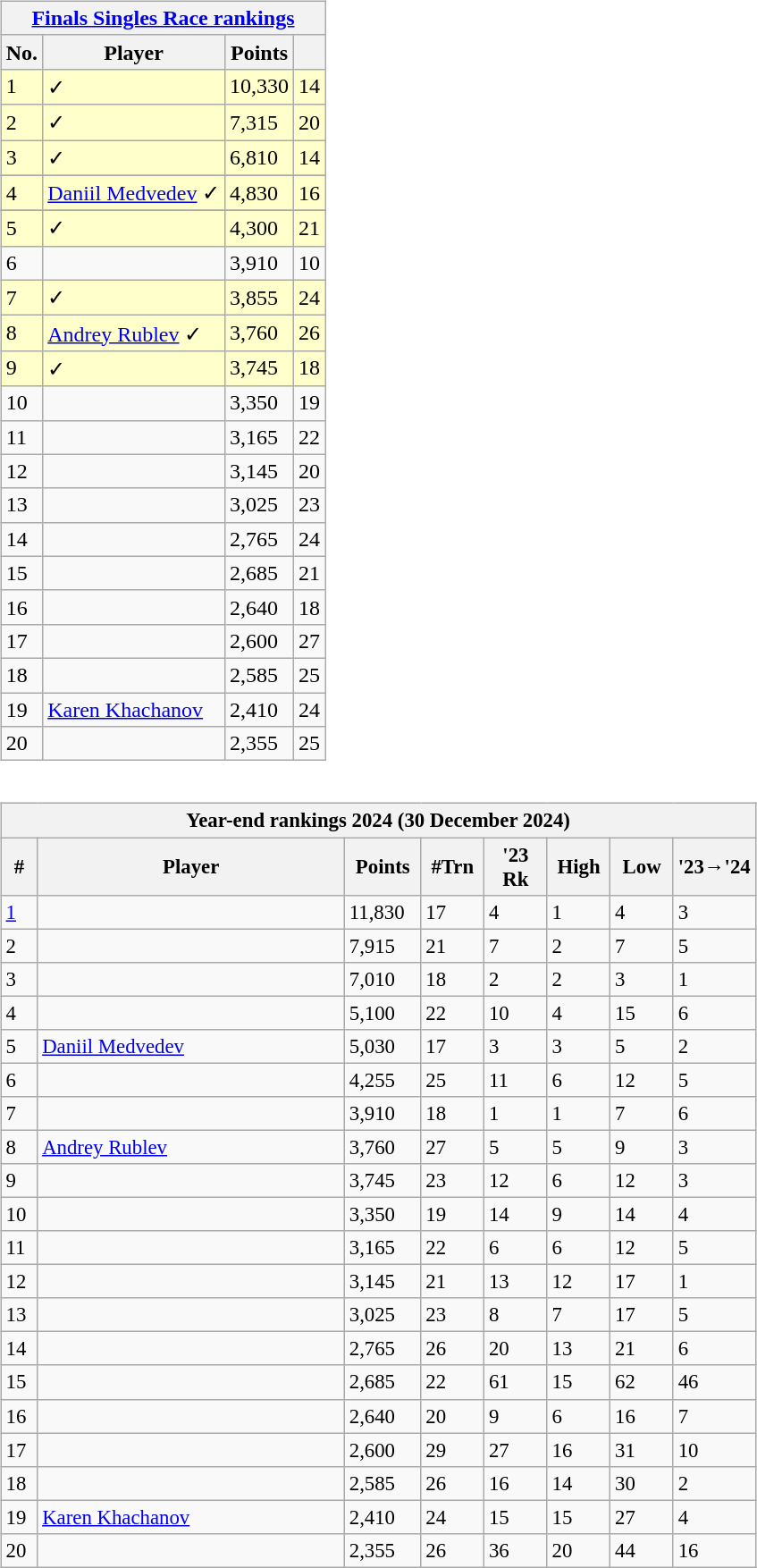<table>
<tr style="vertical-align:top">
<td><br><table class="wikitable nowrap defaultcenter col2left" style="display:inline-table">
<tr>
<th scope="col" colspan=4><a href='#'>Finals Singles Race rankings</a></th>
</tr>
<tr>
<th scope="col">No.</th>
<th scope="col">Player</th>
<th scope="col">Points</th>
<th scope="col"></th>
</tr>
<tr style="background:#ffffcc">
<td>1</td>
<td> ✓</td>
<td>10,330</td>
<td>14</td>
</tr>
<tr style="background:#ffffcc">
<td>2</td>
<td> ✓</td>
<td>7,315</td>
<td>20</td>
</tr>
<tr style="background:#ffffcc">
<td>3</td>
<td> ✓</td>
<td>6,810</td>
<td>14</td>
</tr>
<tr>
</tr>
<tr style="background:#ffffcc">
<td>4</td>
<td> <a href='#'>Daniil Medvedev</a> ✓</td>
<td>4,830</td>
<td>16</td>
</tr>
<tr>
</tr>
<tr style="background:#ffffcc">
<td>5</td>
<td> ✓</td>
<td>4,300</td>
<td>21</td>
</tr>
<tr>
<td>6</td>
<td></td>
<td>3,910</td>
<td>10</td>
</tr>
<tr style="background:#ffffcc">
<td>7</td>
<td> ✓</td>
<td>3,855</td>
<td>24</td>
</tr>
<tr style="background:#ffffcc">
<td>8</td>
<td> <a href='#'>Andrey Rublev</a> ✓</td>
<td>3,760</td>
<td>26</td>
</tr>
<tr style="background:#ffffcc">
<td>9</td>
<td> ✓</td>
<td>3,745</td>
<td>18</td>
</tr>
<tr>
<td>10</td>
<td></td>
<td>3,350</td>
<td>19</td>
</tr>
<tr>
<td>11</td>
<td></td>
<td>3,165</td>
<td>22</td>
</tr>
<tr>
<td>12</td>
<td></td>
<td>3,145</td>
<td>20</td>
</tr>
<tr>
<td>13</td>
<td></td>
<td>3,025</td>
<td>23</td>
</tr>
<tr>
<td>14</td>
<td></td>
<td>2,765</td>
<td>24</td>
</tr>
<tr>
<td>15</td>
<td></td>
<td>2,685</td>
<td>21</td>
</tr>
<tr>
<td>16</td>
<td></td>
<td>2,640</td>
<td>18</td>
</tr>
<tr>
<td>17</td>
<td></td>
<td>2,600</td>
<td>27</td>
</tr>
<tr>
<td>18</td>
<td></td>
<td>2,585</td>
<td>25</td>
</tr>
<tr>
<td>19</td>
<td> <a href='#'>Karen Khachanov</a></td>
<td>2,410</td>
<td>24</td>
</tr>
<tr>
<td>20</td>
<td></td>
<td>2,355</td>
<td>25</td>
</tr>
</table>



<table class="wikitable" style="font-size:95%">
<tr>
<th colspan=8>Year-end rankings 2024 (30 December 2024)</th>
</tr>
<tr>
<th width=20>#</th>
<th width=222>Player</th>
<th width=50>Points</th>
<th width=40>#Trn</th>
<th width=40>'23 Rk</th>
<th width=40>High</th>
<th width=40>Low</th>
<th width=50>'23→'24</th>
</tr>
<tr>
<td><a href='#'>1</a></td>
<td style="text-align:left;"></td>
<td>11,830</td>
<td>17</td>
<td>4</td>
<td>1</td>
<td>4</td>
<td> 3</td>
</tr>
<tr>
<td>2</td>
<td style="text-align:left;"></td>
<td>7,915</td>
<td>21</td>
<td>7</td>
<td>2</td>
<td>7</td>
<td> 5</td>
</tr>
<tr>
<td>3</td>
<td style="text-align:left;"></td>
<td>7,010</td>
<td>18</td>
<td>2</td>
<td>2</td>
<td>3</td>
<td> 1</td>
</tr>
<tr>
<td>4</td>
<td style="text-align:left;"></td>
<td>5,100</td>
<td>22</td>
<td>10</td>
<td>4</td>
<td>15</td>
<td> 6</td>
</tr>
<tr>
<td>5</td>
<td style="text-align:left;"><a href='#'>Daniil Medvedev</a></td>
<td>5,030</td>
<td>17</td>
<td>3</td>
<td>3</td>
<td>5</td>
<td> 2</td>
</tr>
<tr>
<td>6</td>
<td style="text-align:left;"></td>
<td>4,255</td>
<td>25</td>
<td>11</td>
<td>6</td>
<td>12</td>
<td> 5</td>
</tr>
<tr>
<td>7</td>
<td style="text-align:left;"></td>
<td>3,910</td>
<td>18</td>
<td>1</td>
<td>1</td>
<td>7</td>
<td> 6</td>
</tr>
<tr>
<td>8</td>
<td style="text-align:left;"><a href='#'>Andrey Rublev</a></td>
<td>3,760</td>
<td>27</td>
<td>5</td>
<td>5</td>
<td>9</td>
<td> 3</td>
</tr>
<tr>
<td>9</td>
<td style="text-align:left;"></td>
<td>3,745</td>
<td>23</td>
<td>12</td>
<td>6</td>
<td>12</td>
<td> 3</td>
</tr>
<tr>
<td>10</td>
<td style="text-align:left;"></td>
<td>3,350</td>
<td>19</td>
<td>14</td>
<td>9</td>
<td>14</td>
<td> 4</td>
</tr>
<tr>
<td>11</td>
<td style="text-align:left;"></td>
<td>3,165</td>
<td>22</td>
<td>6</td>
<td>6</td>
<td>12</td>
<td> 5</td>
</tr>
<tr>
<td>12</td>
<td style="text-align:left;"></td>
<td>3,145</td>
<td>21</td>
<td>13</td>
<td>12</td>
<td>17</td>
<td> 1</td>
</tr>
<tr>
<td>13</td>
<td style="text-align:left;"></td>
<td>3,025</td>
<td>23</td>
<td>8</td>
<td>7</td>
<td>17</td>
<td> 5</td>
</tr>
<tr>
<td>14</td>
<td style="text-align:left;"></td>
<td>2,765</td>
<td>26</td>
<td>20</td>
<td>13</td>
<td>21</td>
<td> 6</td>
</tr>
<tr>
<td>15</td>
<td style="text-align:left;"></td>
<td>2,685</td>
<td>22</td>
<td>61</td>
<td>15</td>
<td>62</td>
<td> 46</td>
</tr>
<tr>
<td>16</td>
<td style="text-align:left;"></td>
<td>2,640</td>
<td>20</td>
<td>9</td>
<td>6</td>
<td>16</td>
<td> 7</td>
</tr>
<tr>
<td>17</td>
<td style="text-align:left;"></td>
<td>2,600</td>
<td>29</td>
<td>27</td>
<td>16</td>
<td>31</td>
<td> 10</td>
</tr>
<tr>
<td>18</td>
<td style="text-align:left;"></td>
<td>2,585</td>
<td>26</td>
<td>16</td>
<td>14</td>
<td>30</td>
<td> 2</td>
</tr>
<tr>
<td>19</td>
<td style="text-align:left;"><a href='#'>Karen Khachanov</a></td>
<td>2,410</td>
<td>24</td>
<td>15</td>
<td>15</td>
<td>27</td>
<td> 4</td>
</tr>
<tr>
<td>20</td>
<td style="text-align:left;"></td>
<td>2,355</td>
<td>26</td>
<td>36</td>
<td>20</td>
<td>44</td>
<td> 16</td>
</tr>
</table>
</td>
</tr>
</table>
